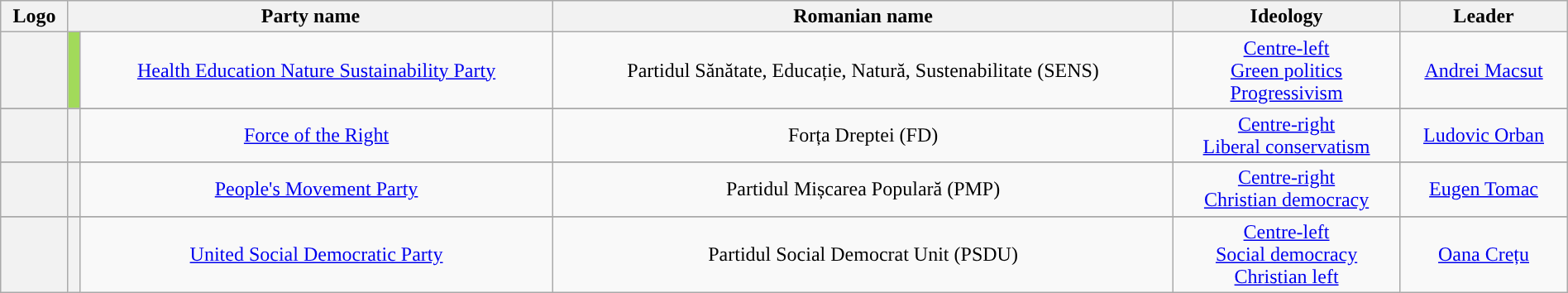<table class="wikitable" width=100%>
<tr style="text-align:center;">
<th>Logo</th>
<th colspan=2>Party name</th>
<th rowspan=1>Romanian name</th>
<th rowspan=1>Ideology</th>
<th rowspan=1>Leader</th>
</tr>
<tr style="text-align:center;">
<th></th>
<th style="background-color: #a2da5a"></th>
<td><a href='#'>Health Education Nature Sustainability Party</a></td>
<td>Partidul Sănătate, Educație, Natură, Sustenabilitate (SENS)</td>
<td><a href='#'>Centre-left</a><br><a href='#'>Green politics</a><br><a href='#'>Progressivism</a></td>
<td><a href='#'>Andrei Macsut</a></td>
</tr>
<tr style="text-align:center;">
</tr>
<tr>
</tr>
<tr style="text-align:center;">
<th></th>
<th style="background-color: "></th>
<td><a href='#'>Force of the Right</a></td>
<td>Forța Dreptei (FD)</td>
<td><a href='#'>Centre-right</a><br><a href='#'>Liberal conservatism</a></td>
<td><a href='#'>Ludovic Orban</a></td>
</tr>
<tr style="text-align:center;">
</tr>
<tr>
</tr>
<tr style="text-align:center;">
<th></th>
<th style="background-color: "></th>
<td><a href='#'>People's Movement Party</a></td>
<td>Partidul Mișcarea Populară (PMP)</td>
<td><a href='#'>Centre-right</a><br><a href='#'>Christian democracy</a></td>
<td><a href='#'>Eugen Tomac</a></td>
</tr>
<tr style="text-align:center;">
</tr>
<tr>
</tr>
<tr style="text-align:center;">
<th></th>
<th style="background-color: "></th>
<td><a href='#'>United Social Democratic Party</a></td>
<td>Partidul Social Democrat Unit (PSDU)</td>
<td><a href='#'>Centre-left</a><br><a href='#'>Social democracy</a><br><a href='#'>Christian left</a></td>
<td><a href='#'>Oana Crețu</a></td>
</tr>
</table>
